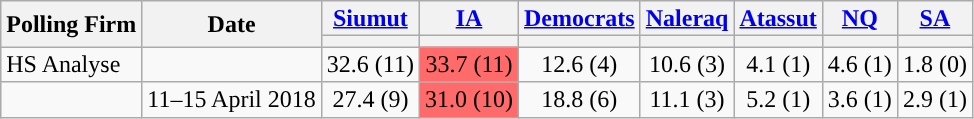<table class="wikitable" style="text-align:center; line-height:16px;">
<tr>
<th rowspan=2>Polling Firm</th>
<th rowspan=2>Date</th>
<th><a href='#'>Siumut</a></th>
<th><a href='#'>IA</a></th>
<th><a href='#'>Democrats</a></th>
<th><a href='#'>Naleraq</a></th>
<th><a href='#'>Atassut</a></th>
<th><a href='#'>NQ</a></th>
<th><a href='#'>SA</a></th>
</tr>
<tr>
<th style="background:"></th>
<th style="background:"></th>
<th style="background:"></th>
<th style="background:"></th>
<th style="background:"></th>
<th style="background:"></th>
<th style="background:"></th>
</tr>
<tr>
<td align=left>HS Analyse</td>
<td></td>
<td>32.6 (11)</td>
<td align="center" style="background:#FF6A6A">33.7 (11)</td>
<td>12.6 (4)</td>
<td>10.6 (3)</td>
<td>4.1 (1)</td>
<td>4.6 (1)</td>
<td>1.8 (0)</td>
</tr>
<tr>
<td align=left></td>
<td>11–15 April 2018</td>
<td>27.4 (9)</td>
<td align="center" style="background:#FF6A6A">31.0 (10)</td>
<td>18.8 (6)</td>
<td>11.1 (3)</td>
<td>5.2 (1)</td>
<td>3.6 (1)</td>
<td>2.9 (1)</td>
</tr>
</table>
